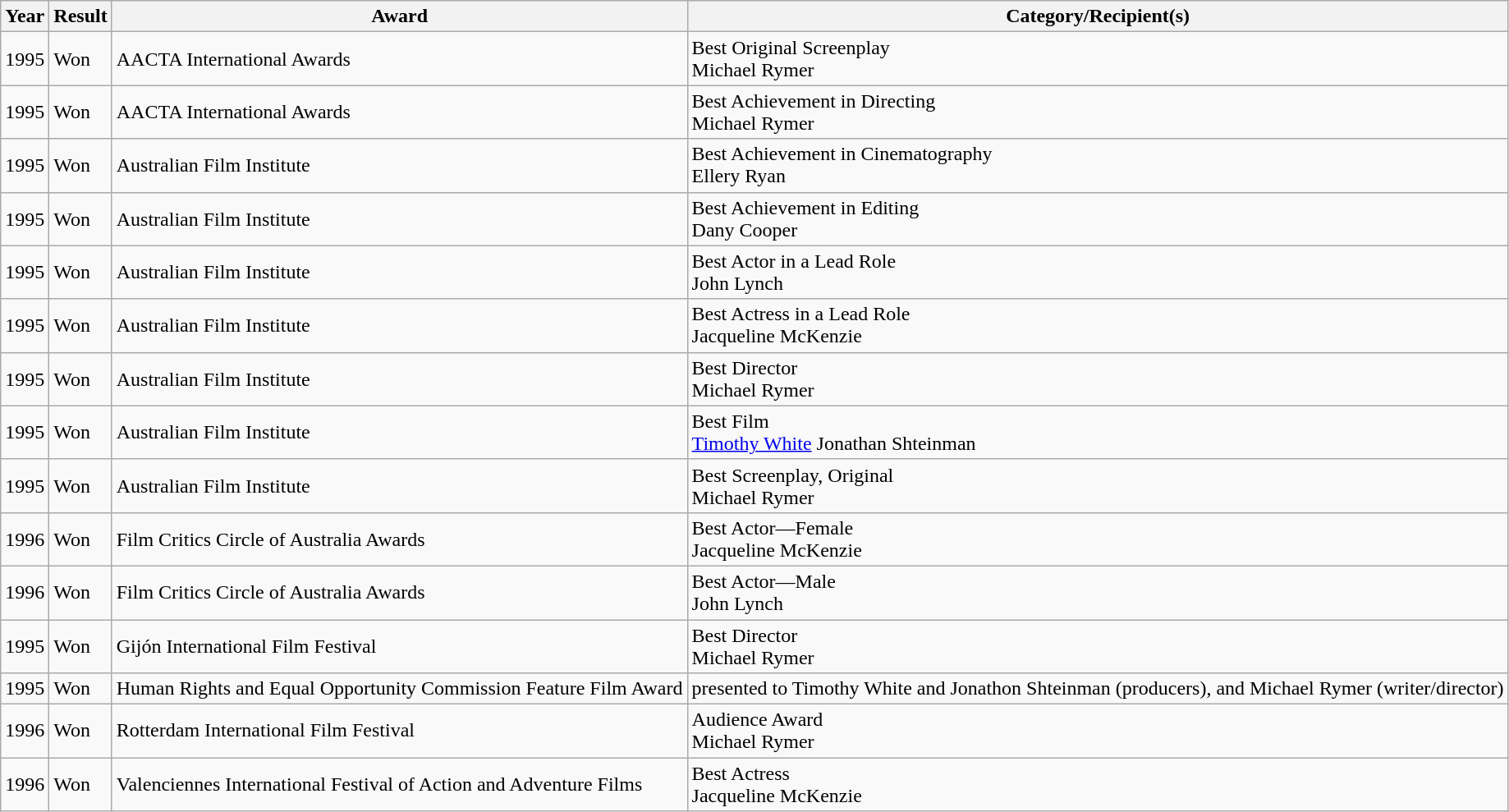<table class="wikitable">
<tr>
<th>Year</th>
<th>Result</th>
<th>Award</th>
<th>Category/Recipient(s)</th>
</tr>
<tr>
<td>1995</td>
<td>Won</td>
<td>AACTA International Awards</td>
<td>Best Original Screenplay<br>Michael Rymer</td>
</tr>
<tr>
<td>1995</td>
<td>Won</td>
<td>AACTA International Awards</td>
<td>Best Achievement in Directing<br>Michael Rymer</td>
</tr>
<tr>
<td>1995</td>
<td>Won</td>
<td>Australian Film Institute</td>
<td>Best Achievement in Cinematography<br>Ellery Ryan</td>
</tr>
<tr>
<td>1995</td>
<td>Won</td>
<td>Australian Film Institute</td>
<td>Best Achievement in Editing<br>Dany Cooper</td>
</tr>
<tr>
<td>1995</td>
<td>Won</td>
<td>Australian Film Institute</td>
<td>Best Actor in a Lead Role<br>John Lynch</td>
</tr>
<tr>
<td>1995</td>
<td>Won</td>
<td>Australian Film Institute</td>
<td>Best Actress in a Lead Role<br>Jacqueline McKenzie</td>
</tr>
<tr>
<td>1995</td>
<td>Won</td>
<td>Australian Film Institute</td>
<td>Best Director<br>Michael Rymer</td>
</tr>
<tr>
<td>1995</td>
<td>Won</td>
<td>Australian Film Institute</td>
<td>Best Film<br><a href='#'>Timothy White</a>
Jonathan Shteinman</td>
</tr>
<tr>
<td>1995</td>
<td>Won</td>
<td>Australian Film Institute</td>
<td>Best Screenplay, Original<br>Michael Rymer</td>
</tr>
<tr>
<td>1996</td>
<td>Won</td>
<td>Film Critics Circle of Australia Awards</td>
<td>Best Actor—Female<br>Jacqueline McKenzie</td>
</tr>
<tr>
<td>1996</td>
<td>Won</td>
<td>Film Critics Circle of Australia Awards</td>
<td>Best Actor—Male<br>John Lynch</td>
</tr>
<tr>
<td>1995</td>
<td>Won</td>
<td>Gijón International Film Festival</td>
<td>Best Director<br>Michael Rymer</td>
</tr>
<tr>
<td>1995</td>
<td>Won</td>
<td>Human Rights and Equal Opportunity Commission Feature Film Award</td>
<td>presented to Timothy White and Jonathon Shteinman (producers), and Michael Rymer (writer/director)</td>
</tr>
<tr>
<td>1996</td>
<td>Won</td>
<td>Rotterdam International Film Festival</td>
<td>Audience Award<br>Michael Rymer</td>
</tr>
<tr>
<td>1996</td>
<td>Won</td>
<td>Valenciennes International Festival of Action and Adventure Films</td>
<td>Best Actress<br>Jacqueline McKenzie</td>
</tr>
</table>
